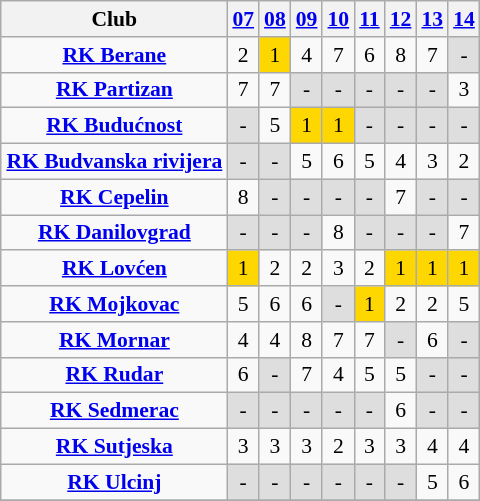<table class="wikitable sortable" style="text-align:center; font-size:90%; margin-left:1em">
<tr>
<th>Club</th>
<th><a href='#'>07</a></th>
<th><a href='#'>08</a></th>
<th><a href='#'>09</a></th>
<th><a href='#'>10</a></th>
<th><a href='#'>11</a></th>
<th><a href='#'>12</a></th>
<th><a href='#'>13</a></th>
<th><a href='#'>14</a></th>
</tr>
<tr>
<td><strong> <a href='#'>RK Berane</a> </strong></td>
<td>2</td>
<td style="background:gold">1</td>
<td>4</td>
<td>7</td>
<td>6</td>
<td>8</td>
<td>7</td>
<td style="background:#dedede;">-</td>
</tr>
<tr>
<td><strong> <a href='#'>RK Partizan</a> </strong></td>
<td>7</td>
<td>7</td>
<td style="background:#dedede;">-</td>
<td style="background:#dedede;">-</td>
<td style="background:#dedede;">-</td>
<td style="background:#dedede;">-</td>
<td style="background:#dedede;">-</td>
<td>3</td>
</tr>
<tr>
<td><strong> <a href='#'>RK Budućnost</a> </strong></td>
<td style="background:#dedede;">-</td>
<td>5</td>
<td style="background:gold">1</td>
<td style="background:gold">1</td>
<td style="background:#dedede;">-</td>
<td style="background:#dedede;">-</td>
<td style="background:#dedede;">-</td>
<td style="background:#dedede;">-</td>
</tr>
<tr>
<td><strong> <a href='#'>RK Budvanska rivijera</a> </strong></td>
<td style="background:#dedede;">-</td>
<td style="background:#dedede;">-</td>
<td>5</td>
<td>6</td>
<td>5</td>
<td>4</td>
<td>3</td>
<td>2</td>
</tr>
<tr>
<td><strong> <a href='#'>RK Cepelin</a> </strong></td>
<td>8</td>
<td style="background:#dedede;">-</td>
<td style="background:#dedede;">-</td>
<td style="background:#dedede;">-</td>
<td style="background:#dedede;">-</td>
<td>7</td>
<td style="background:#dedede;">-</td>
<td style="background:#dedede;">-</td>
</tr>
<tr>
<td><strong> <a href='#'>RK Danilovgrad</a> </strong></td>
<td style="background:#dedede;">-</td>
<td style="background:#dedede;">-</td>
<td style="background:#dedede;">-</td>
<td>8</td>
<td style="background:#dedede;">-</td>
<td style="background:#dedede;">-</td>
<td style="background:#dedede;">-</td>
<td>7</td>
</tr>
<tr>
<td><strong> <a href='#'>RK Lovćen</a> </strong></td>
<td style="background:gold">1</td>
<td>2</td>
<td>2</td>
<td>3</td>
<td>2</td>
<td style="background:gold">1</td>
<td style="background:gold">1</td>
<td style="background:gold">1</td>
</tr>
<tr>
<td><strong> <a href='#'>RK Mojkovac</a> </strong></td>
<td>5</td>
<td>6</td>
<td>6</td>
<td style="background:#dedede;">-</td>
<td style="background:gold">1</td>
<td>2</td>
<td>2</td>
<td>5</td>
</tr>
<tr>
<td><strong> <a href='#'>RK Mornar</a> </strong></td>
<td>4</td>
<td>4</td>
<td>8</td>
<td>7</td>
<td>7</td>
<td style="background:#dedede;">-</td>
<td>6</td>
<td style="background:#dedede;">-</td>
</tr>
<tr>
<td><strong> <a href='#'>RK Rudar</a> </strong></td>
<td>6</td>
<td style="background:#dedede;">-</td>
<td>7</td>
<td>4</td>
<td>5</td>
<td>5</td>
<td style="background:#dedede;">-</td>
<td style="background:#dedede;">-</td>
</tr>
<tr>
<td><strong> <a href='#'>RK Sedmerac</a> </strong></td>
<td style="background:#dedede;">-</td>
<td style="background:#dedede;">-</td>
<td style="background:#dedede;">-</td>
<td style="background:#dedede;">-</td>
<td style="background:#dedede;">-</td>
<td>6</td>
<td style="background:#dedede;">-</td>
<td style="background:#dedede;">-</td>
</tr>
<tr>
<td><strong> <a href='#'>RK Sutjeska</a> </strong></td>
<td>3</td>
<td>3</td>
<td>3</td>
<td>2</td>
<td>3</td>
<td>3</td>
<td>4</td>
<td>4</td>
</tr>
<tr>
<td><strong> <a href='#'>RK Ulcinj</a> </strong></td>
<td style="background:#dedede;">-</td>
<td style="background:#dedede;">-</td>
<td style="background:#dedede;">-</td>
<td style="background:#dedede;">-</td>
<td style="background:#dedede;">-</td>
<td style="background:#dedede;">-</td>
<td>5</td>
<td>6</td>
</tr>
<tr>
</tr>
<tr class="sortbottom">
</tr>
</table>
